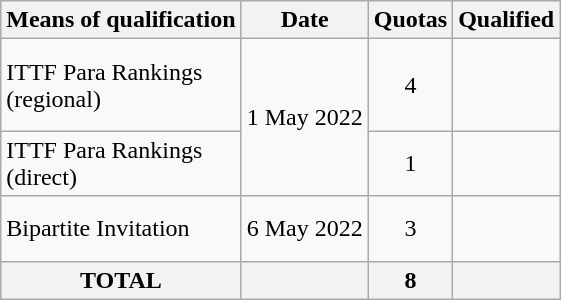<table class="wikitable">
<tr>
<th>Means of qualification</th>
<th>Date</th>
<th>Quotas</th>
<th>Qualified</th>
</tr>
<tr>
<td>ITTF Para Rankings<br>(regional)</td>
<td rowspan="2" align=center>1 May 2022</td>
<td align=center>4</td>
<td><br><br><br></td>
</tr>
<tr>
<td>ITTF Para Rankings<br>(direct)</td>
<td align=center>1</td>
<td></td>
</tr>
<tr>
<td>Bipartite Invitation</td>
<td align=center>6 May 2022</td>
<td align=center>3</td>
<td><br><br></td>
</tr>
<tr>
<th>TOTAL</th>
<th></th>
<th>8</th>
<th></th>
</tr>
</table>
